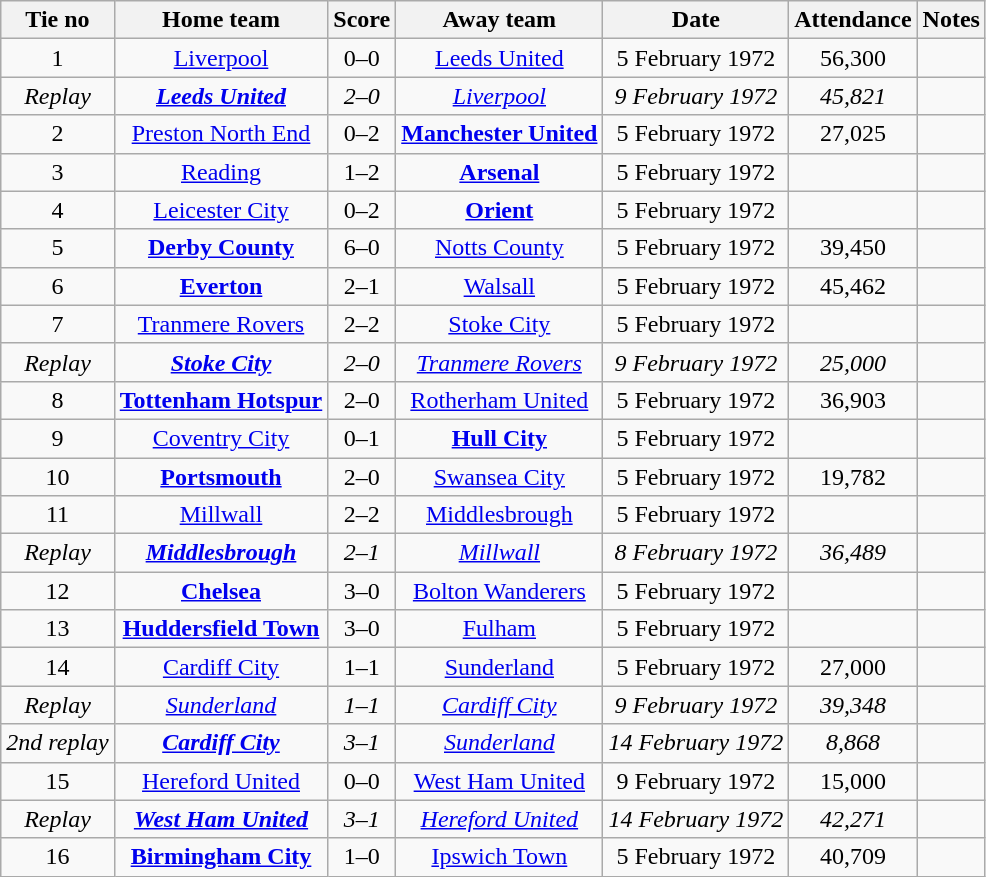<table class="wikitable" style="text-align: center">
<tr>
<th>Tie no</th>
<th>Home team</th>
<th>Score</th>
<th>Away team</th>
<th>Date</th>
<th>Attendance</th>
<th>Notes</th>
</tr>
<tr>
<td>1</td>
<td><a href='#'>Liverpool</a></td>
<td>0–0</td>
<td><a href='#'>Leeds United</a></td>
<td>5 February 1972</td>
<td>56,300</td>
<td></td>
</tr>
<tr>
<td><em>Replay</em></td>
<td><strong><em><a href='#'>Leeds United</a></em></strong></td>
<td><em>2–0</em></td>
<td><em><a href='#'>Liverpool</a></em></td>
<td><em>9 February 1972</em></td>
<td><em>45,821</em></td>
<td></td>
</tr>
<tr>
<td>2</td>
<td><a href='#'>Preston North End</a></td>
<td>0–2</td>
<td><strong><a href='#'>Manchester United</a></strong></td>
<td>5 February 1972</td>
<td>27,025</td>
<td></td>
</tr>
<tr>
<td>3</td>
<td><a href='#'>Reading</a></td>
<td>1–2</td>
<td><strong><a href='#'>Arsenal</a></strong></td>
<td>5 February 1972</td>
<td></td>
<td></td>
</tr>
<tr>
<td>4</td>
<td><a href='#'>Leicester City</a></td>
<td>0–2</td>
<td><strong><a href='#'>Orient</a></strong></td>
<td>5 February 1972</td>
<td></td>
<td></td>
</tr>
<tr>
<td>5</td>
<td><strong><a href='#'>Derby County</a></strong></td>
<td>6–0</td>
<td><a href='#'>Notts County</a></td>
<td>5 February 1972</td>
<td>39,450</td>
<td></td>
</tr>
<tr>
<td>6</td>
<td><strong><a href='#'>Everton</a></strong></td>
<td>2–1</td>
<td><a href='#'>Walsall</a></td>
<td>5 February 1972</td>
<td>45,462</td>
<td></td>
</tr>
<tr>
<td>7</td>
<td><a href='#'>Tranmere Rovers</a></td>
<td>2–2</td>
<td><a href='#'>Stoke City</a></td>
<td>5 February 1972</td>
<td></td>
<td></td>
</tr>
<tr>
<td><em>Replay</em></td>
<td><strong><em><a href='#'>Stoke City</a></em></strong></td>
<td><em>2–0</em></td>
<td><em><a href='#'>Tranmere Rovers</a></em></td>
<td><em>9 February 1972</em></td>
<td><em>25,000</em></td>
<td></td>
</tr>
<tr>
<td>8</td>
<td><strong><a href='#'>Tottenham Hotspur</a></strong></td>
<td>2–0</td>
<td><a href='#'>Rotherham United</a></td>
<td>5 February 1972</td>
<td>36,903</td>
<td></td>
</tr>
<tr>
<td>9</td>
<td><a href='#'>Coventry City</a></td>
<td>0–1</td>
<td><strong><a href='#'>Hull City</a></strong></td>
<td>5 February 1972</td>
<td></td>
<td></td>
</tr>
<tr>
<td>10</td>
<td><strong><a href='#'>Portsmouth</a></strong></td>
<td>2–0</td>
<td><a href='#'>Swansea City</a></td>
<td>5 February 1972</td>
<td>19,782</td>
<td></td>
</tr>
<tr>
<td>11</td>
<td><a href='#'>Millwall</a></td>
<td>2–2</td>
<td><a href='#'>Middlesbrough</a></td>
<td>5 February 1972</td>
<td></td>
<td></td>
</tr>
<tr>
<td><em>Replay</em></td>
<td><strong><em><a href='#'>Middlesbrough</a></em></strong></td>
<td><em>2–1</em></td>
<td><em><a href='#'>Millwall</a></em></td>
<td><em>8 February 1972</em></td>
<td><em>36,489</em></td>
<td></td>
</tr>
<tr>
<td>12</td>
<td><strong><a href='#'>Chelsea</a></strong></td>
<td>3–0</td>
<td><a href='#'>Bolton Wanderers</a></td>
<td>5 February 1972</td>
<td></td>
<td></td>
</tr>
<tr>
<td>13</td>
<td><strong><a href='#'>Huddersfield Town</a></strong></td>
<td>3–0</td>
<td><a href='#'>Fulham</a></td>
<td>5 February 1972</td>
<td></td>
<td></td>
</tr>
<tr>
<td>14</td>
<td><a href='#'>Cardiff City</a></td>
<td>1–1</td>
<td><a href='#'>Sunderland</a></td>
<td>5 February 1972</td>
<td>27,000</td>
<td></td>
</tr>
<tr>
<td><em>Replay</em></td>
<td><em><a href='#'>Sunderland</a></em></td>
<td><em>1–1</em></td>
<td><em><a href='#'>Cardiff City</a></em></td>
<td><em>9 February 1972</em></td>
<td><em>39,348</em></td>
<td></td>
</tr>
<tr>
<td><em>2nd replay</em></td>
<td><strong><em><a href='#'>Cardiff City</a></em></strong></td>
<td><em>3–1</em></td>
<td><em><a href='#'>Sunderland</a></em></td>
<td><em>14 February 1972</em></td>
<td><em>8,868</em></td>
<td></td>
</tr>
<tr>
<td>15</td>
<td><a href='#'>Hereford United</a></td>
<td>0–0</td>
<td><a href='#'>West Ham United</a></td>
<td>9 February 1972</td>
<td>15,000</td>
<td></td>
</tr>
<tr>
<td><em>Replay</em></td>
<td><strong><em><a href='#'>West Ham United</a></em></strong></td>
<td><em>3–1</em></td>
<td><em><a href='#'>Hereford United</a></em></td>
<td><em>14 February 1972</em></td>
<td><em>42,271</em></td>
<td></td>
</tr>
<tr>
<td>16</td>
<td><strong><a href='#'>Birmingham City</a></strong></td>
<td>1–0</td>
<td><a href='#'>Ipswich Town</a></td>
<td>5 February 1972</td>
<td>40,709</td>
<td></td>
</tr>
</table>
